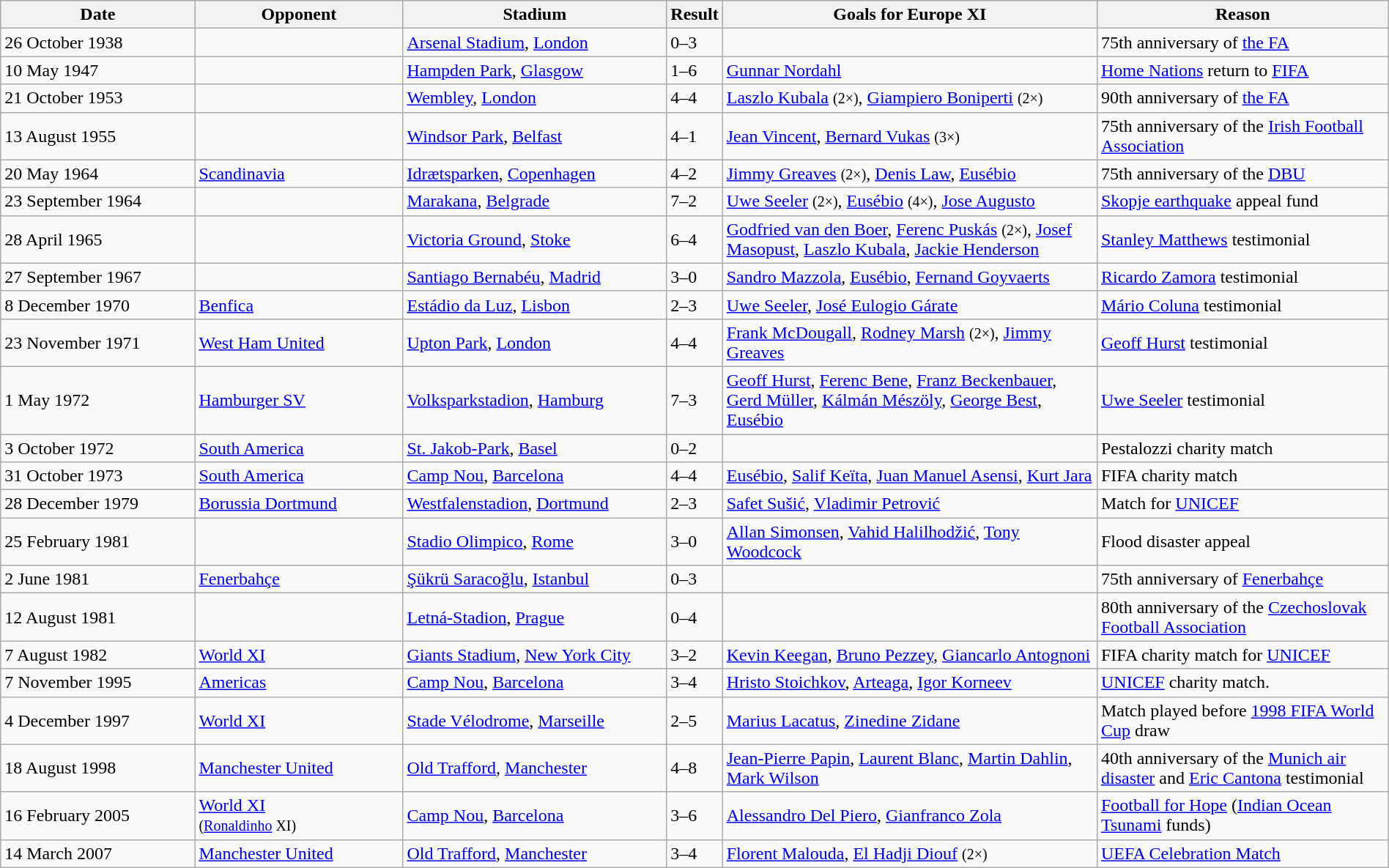<table class="wikitable" style="width:100%">
<tr>
<th style="width:14%;">Date</th>
<th style="width:15%;">Opponent</th>
<th style="width:19%;">Stadium</th>
<th style="width:3%;">Result</th>
<th style="width:27%;">Goals for Europe XI</th>
<th style="width:21%;">Reason</th>
</tr>
<tr>
<td>26 October 1938</td>
<td></td>
<td><a href='#'>Arsenal Stadium</a>, <a href='#'>London</a></td>
<td>0–3</td>
<td></td>
<td>75th anniversary of <a href='#'>the FA</a></td>
</tr>
<tr>
<td>10 May 1947</td>
<td></td>
<td><a href='#'>Hampden Park</a>, <a href='#'>Glasgow</a></td>
<td>1–6</td>
<td><a href='#'>Gunnar Nordahl</a></td>
<td><a href='#'>Home Nations</a> return to <a href='#'>FIFA</a></td>
</tr>
<tr>
<td>21 October 1953</td>
<td></td>
<td><a href='#'>Wembley</a>, <a href='#'>London</a></td>
<td>4–4</td>
<td><a href='#'>Laszlo Kubala</a> <small>(2×)</small>, <a href='#'>Giampiero Boniperti</a> <small>(2×)</small></td>
<td>90th anniversary of <a href='#'>the FA</a></td>
</tr>
<tr>
<td>13 August 1955</td>
<td></td>
<td><a href='#'>Windsor Park</a>, <a href='#'>Belfast</a></td>
<td>4–1</td>
<td><a href='#'>Jean Vincent</a>, <a href='#'>Bernard Vukas</a> <small>(3×)</small></td>
<td>75th anniversary of the <a href='#'>Irish Football Association</a></td>
</tr>
<tr>
<td>20 May 1964</td>
<td><a href='#'>Scandinavia</a></td>
<td><a href='#'>Idrætsparken</a>, <a href='#'>Copenhagen</a></td>
<td>4–2</td>
<td><a href='#'>Jimmy Greaves</a> <small>(2×)</small>, <a href='#'>Denis Law</a>, <a href='#'>Eusébio</a></td>
<td>75th anniversary of the <a href='#'>DBU</a></td>
</tr>
<tr>
<td>23 September 1964</td>
<td></td>
<td><a href='#'>Marakana</a>, <a href='#'>Belgrade</a></td>
<td>7–2</td>
<td><a href='#'>Uwe Seeler</a> <small>(2×)</small>, <a href='#'>Eusébio</a> <small>(4×)</small>, <a href='#'>Jose Augusto</a></td>
<td><a href='#'>Skopje earthquake</a> appeal fund</td>
</tr>
<tr>
<td>28 April 1965</td>
<td></td>
<td><a href='#'>Victoria Ground</a>, <a href='#'>Stoke</a></td>
<td>6–4</td>
<td><a href='#'>Godfried van den Boer</a>, <a href='#'>Ferenc Puskás</a> <small>(2×)</small>, <a href='#'>Josef Masopust</a>, <a href='#'>Laszlo Kubala</a>, <a href='#'>Jackie Henderson</a></td>
<td><a href='#'>Stanley Matthews</a> testimonial</td>
</tr>
<tr>
<td>27 September 1967</td>
<td></td>
<td><a href='#'>Santiago Bernabéu</a>, <a href='#'>Madrid</a></td>
<td>3–0</td>
<td><a href='#'>Sandro Mazzola</a>, <a href='#'>Eusébio</a>, <a href='#'>Fernand Goyvaerts</a></td>
<td><a href='#'>Ricardo Zamora</a> testimonial</td>
</tr>
<tr>
<td>8 December 1970</td>
<td> <a href='#'>Benfica</a></td>
<td><a href='#'>Estádio da Luz</a>, <a href='#'>Lisbon</a></td>
<td>2–3</td>
<td><a href='#'>Uwe Seeler</a>, <a href='#'>José Eulogio Gárate</a></td>
<td><a href='#'>Mário Coluna</a> testimonial</td>
</tr>
<tr>
<td>23 November 1971</td>
<td> <a href='#'>West Ham United</a></td>
<td><a href='#'>Upton Park</a>, <a href='#'>London</a></td>
<td>4–4</td>
<td><a href='#'>Frank McDougall</a>, <a href='#'>Rodney Marsh</a> <small>(2×)</small>, <a href='#'>Jimmy Greaves</a></td>
<td><a href='#'>Geoff Hurst</a> testimonial</td>
</tr>
<tr>
<td>1 May 1972</td>
<td> <a href='#'>Hamburger SV</a></td>
<td><a href='#'>Volksparkstadion</a>, <a href='#'>Hamburg</a></td>
<td>7–3</td>
<td><a href='#'>Geoff Hurst</a>, <a href='#'>Ferenc Bene</a>, <a href='#'>Franz Beckenbauer</a>, <a href='#'>Gerd Müller</a>, <a href='#'>Kálmán Mészöly</a>, <a href='#'>George Best</a>, <a href='#'>Eusébio</a></td>
<td><a href='#'>Uwe Seeler</a> testimonial</td>
</tr>
<tr>
<td>3 October 1972</td>
<td><a href='#'>South America</a></td>
<td><a href='#'>St. Jakob-Park</a>, <a href='#'>Basel</a></td>
<td>0–2</td>
<td></td>
<td>Pestalozzi charity match</td>
</tr>
<tr>
<td>31 October 1973</td>
<td><a href='#'>South America</a></td>
<td><a href='#'>Camp Nou</a>, <a href='#'>Barcelona</a></td>
<td>4–4</td>
<td><a href='#'>Eusébio</a>, <a href='#'>Salif Keïta</a>, <a href='#'>Juan Manuel Asensi</a>, <a href='#'>Kurt Jara</a></td>
<td>FIFA charity match</td>
</tr>
<tr>
<td>28 December 1979</td>
<td> <a href='#'>Borussia Dortmund</a></td>
<td><a href='#'>Westfalenstadion</a>, <a href='#'>Dortmund</a></td>
<td>2–3</td>
<td><a href='#'>Safet Sušić</a>, <a href='#'>Vladimir Petrović</a></td>
<td>Match for <a href='#'>UNICEF</a></td>
</tr>
<tr>
<td>25 February 1981</td>
<td></td>
<td><a href='#'>Stadio Olimpico</a>, <a href='#'>Rome</a></td>
<td>3–0</td>
<td><a href='#'>Allan Simonsen</a>, <a href='#'>Vahid Halilhodžić</a>, <a href='#'>Tony Woodcock</a></td>
<td>Flood disaster appeal</td>
</tr>
<tr>
<td>2 June 1981</td>
<td> <a href='#'>Fenerbahçe</a></td>
<td><a href='#'>Şükrü Saracoğlu</a>, <a href='#'>Istanbul</a></td>
<td>0–3</td>
<td></td>
<td>75th anniversary of <a href='#'>Fenerbahçe</a></td>
</tr>
<tr>
<td>12 August 1981</td>
<td></td>
<td><a href='#'>Letná-Stadion</a>, <a href='#'>Prague</a></td>
<td>0–4</td>
<td></td>
<td>80th anniversary of the <a href='#'>Czechoslovak Football Association</a></td>
</tr>
<tr>
<td>7 August 1982</td>
<td><a href='#'>World XI</a></td>
<td><a href='#'>Giants Stadium</a>, <a href='#'>New York City</a></td>
<td>3–2</td>
<td><a href='#'>Kevin Keegan</a>, <a href='#'>Bruno Pezzey</a>, <a href='#'>Giancarlo Antognoni</a></td>
<td>FIFA charity match for  <a href='#'>UNICEF</a></td>
</tr>
<tr>
<td>7 November 1995</td>
<td><a href='#'>Americas</a></td>
<td><a href='#'>Camp Nou</a>, <a href='#'>Barcelona</a></td>
<td>3–4</td>
<td><a href='#'>Hristo Stoichkov</a>, <a href='#'>Arteaga</a>, <a href='#'>Igor Korneev</a></td>
<td><a href='#'>UNICEF</a> charity match.</td>
</tr>
<tr>
<td>4 December 1997</td>
<td><a href='#'>World XI</a></td>
<td><a href='#'>Stade Vélodrome</a>, <a href='#'>Marseille</a></td>
<td>2–5</td>
<td><a href='#'>Marius Lacatus</a>, <a href='#'>Zinedine Zidane</a></td>
<td>Match played before <a href='#'>1998 FIFA World Cup</a> draw</td>
</tr>
<tr>
<td>18 August 1998</td>
<td> <a href='#'>Manchester United</a></td>
<td><a href='#'>Old Trafford</a>, <a href='#'>Manchester</a></td>
<td>4–8</td>
<td><a href='#'>Jean-Pierre Papin</a>, <a href='#'>Laurent Blanc</a>, <a href='#'>Martin Dahlin</a>, <a href='#'>Mark Wilson</a></td>
<td>40th anniversary of the <a href='#'>Munich air disaster</a> and <a href='#'>Eric Cantona</a> testimonial</td>
</tr>
<tr>
<td>16 February 2005</td>
<td><a href='#'>World XI</a><br><small>(<a href='#'>Ronaldinho</a> XI)</small></td>
<td><a href='#'>Camp Nou</a>, <a href='#'>Barcelona</a></td>
<td>3–6</td>
<td><a href='#'>Alessandro Del Piero</a>, <a href='#'>Gianfranco Zola</a></td>
<td><a href='#'>Football for Hope</a> (<a href='#'>Indian Ocean Tsunami</a> funds)</td>
</tr>
<tr>
<td>14 March 2007</td>
<td> <a href='#'>Manchester United</a></td>
<td><a href='#'>Old Trafford</a>, <a href='#'>Manchester</a></td>
<td>3–4</td>
<td><a href='#'>Florent Malouda</a>, <a href='#'>El Hadji Diouf</a> <small>(2×)</small></td>
<td><a href='#'>UEFA Celebration Match</a></td>
</tr>
</table>
